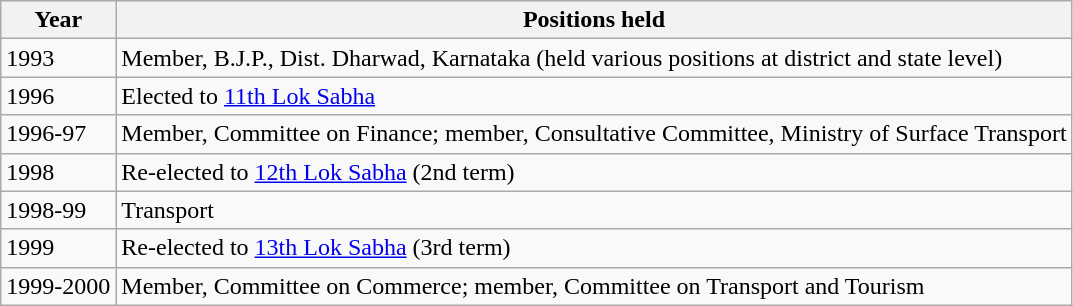<table class="wikitable sortable">
<tr>
<th>Year</th>
<th>Positions held</th>
</tr>
<tr>
<td>1993</td>
<td>Member, B.J.P., Dist. Dharwad, Karnataka (held various positions at district and state level)</td>
</tr>
<tr>
<td>1996</td>
<td>Elected to <a href='#'>11th Lok Sabha</a></td>
</tr>
<tr>
<td>1996-97</td>
<td>Member, Committee on Finance; member, Consultative Committee, Ministry of Surface Transport</td>
</tr>
<tr>
<td>1998</td>
<td>Re-elected to <a href='#'>12th Lok Sabha</a> (2nd term)</td>
</tr>
<tr>
<td>1998-99</td>
<td Member, Committee on Transport and Tourism; member, Consultative Committee, Ministry of Surface>Transport</td>
</tr>
<tr>
<td>1999</td>
<td>Re-elected to <a href='#'>13th Lok Sabha</a> (3rd term)</td>
</tr>
<tr>
<td>1999-2000</td>
<td>Member, Committee on Commerce; member, Committee on Transport and Tourism</td>
</tr>
</table>
